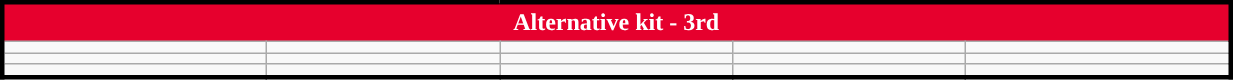<table class="wikitable collapsible collapsed" style="width:65%; border:solid 3px #000000">
<tr style="text-align:center; background-color:#E6002D; color:#FFFFFF; font-weight:bold;">
<td colspan=5>Alternative kit - 3rd</td>
</tr>
<tr>
<td></td>
<td></td>
<td></td>
<td></td>
<td></td>
</tr>
<tr>
<td></td>
<td></td>
<td></td>
<td></td>
</tr>
<tr>
<td></td>
<td></td>
<td></td>
<td></td>
<td></td>
</tr>
</table>
